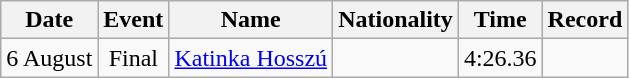<table class=wikitable style=text-align:center>
<tr>
<th>Date</th>
<th>Event</th>
<th>Name</th>
<th>Nationality</th>
<th>Time</th>
<th>Record</th>
</tr>
<tr>
<td>6 August</td>
<td>Final</td>
<td align=left><a href='#'>Katinka Hosszú</a></td>
<td align=left></td>
<td>4:26.36</td>
<td></td>
</tr>
</table>
